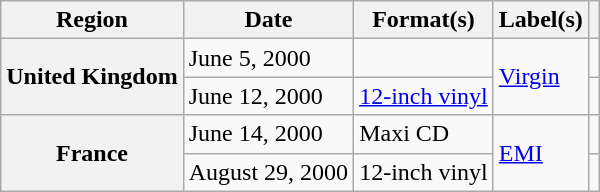<table class="wikitable plainrowheaders">
<tr>
<th scope="col">Region</th>
<th scope="col">Date</th>
<th scope="col">Format(s)</th>
<th scope="col">Label(s)</th>
<th scope="col"></th>
</tr>
<tr>
<th scope="row" rowspan="2">United Kingdom</th>
<td>June 5, 2000</td>
<td></td>
<td rowspan="2"><a href='#'>Virgin</a></td>
<td></td>
</tr>
<tr>
<td>June 12, 2000</td>
<td><a href='#'>12-inch vinyl</a></td>
<td></td>
</tr>
<tr>
<th scope="row" rowspan="2">France</th>
<td>June 14, 2000</td>
<td>Maxi CD</td>
<td rowspan="2"><a href='#'>EMI</a></td>
<td></td>
</tr>
<tr>
<td>August 29, 2000</td>
<td>12-inch vinyl</td>
<td></td>
</tr>
</table>
